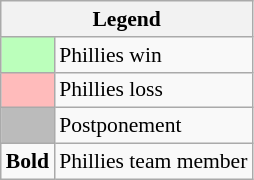<table class="wikitable" style="font-size:90%">
<tr>
<th colspan="2">Legend</th>
</tr>
<tr>
<td style="background:#bfb;"> </td>
<td>Phillies win</td>
</tr>
<tr>
<td style="background:#fbb;"> </td>
<td>Phillies loss</td>
</tr>
<tr>
<td style="background:#bbb;"> </td>
<td>Postponement</td>
</tr>
<tr>
<td><strong>Bold</strong></td>
<td>Phillies team member</td>
</tr>
</table>
